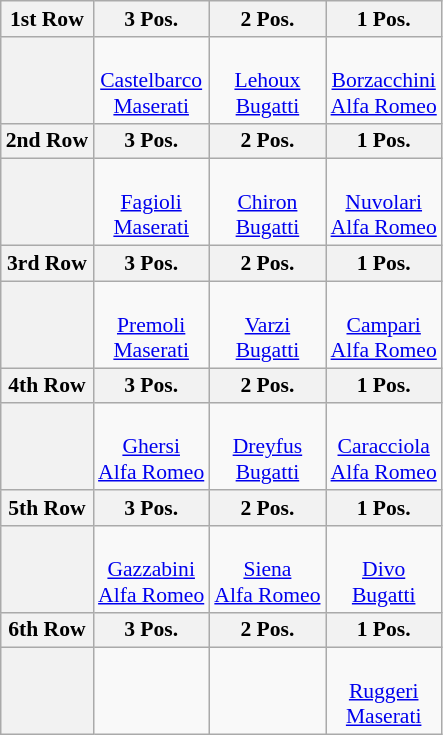<table class="wikitable" style="font-size: 90%;">
<tr>
<th>1st Row</th>
<th>3 Pos.</th>
<th>2 Pos.</th>
<th>1 Pos.</th>
</tr>
<tr align="center">
<th></th>
<td><br><a href='#'>Castelbarco</a><br><a href='#'>Maserati</a></td>
<td><br><a href='#'>Lehoux</a><br><a href='#'>Bugatti</a></td>
<td><br><a href='#'>Borzacchini</a><br><a href='#'>Alfa Romeo</a></td>
</tr>
<tr>
<th>2nd Row</th>
<th>3 Pos.</th>
<th>2 Pos.</th>
<th>1 Pos.</th>
</tr>
<tr align="center">
<th></th>
<td><br><a href='#'>Fagioli</a><br><a href='#'>Maserati</a></td>
<td><br><a href='#'>Chiron</a><br><a href='#'>Bugatti</a></td>
<td><br><a href='#'>Nuvolari</a><br><a href='#'>Alfa Romeo</a></td>
</tr>
<tr>
<th>3rd Row</th>
<th>3 Pos.</th>
<th>2 Pos.</th>
<th>1 Pos.</th>
</tr>
<tr align="center">
<th></th>
<td><br><a href='#'>Premoli</a><br><a href='#'>Maserati</a></td>
<td><br><a href='#'>Varzi</a><br><a href='#'>Bugatti</a></td>
<td><br><a href='#'>Campari</a><br><a href='#'>Alfa Romeo</a></td>
</tr>
<tr>
<th>4th Row</th>
<th>3 Pos.</th>
<th>2 Pos.</th>
<th>1 Pos.</th>
</tr>
<tr align="center">
<th></th>
<td><br><a href='#'>Ghersi</a><br><a href='#'>Alfa Romeo</a></td>
<td><br><a href='#'>Dreyfus</a><br><a href='#'>Bugatti</a></td>
<td><br><a href='#'>Caracciola</a><br><a href='#'>Alfa Romeo</a></td>
</tr>
<tr>
<th>5th Row</th>
<th>3 Pos.</th>
<th>2 Pos.</th>
<th>1 Pos.</th>
</tr>
<tr align="center">
<th></th>
<td><br><a href='#'>Gazzabini</a><br><a href='#'>Alfa Romeo</a></td>
<td><br><a href='#'>Siena</a><br><a href='#'>Alfa Romeo</a></td>
<td><br><a href='#'>Divo</a><br><a href='#'>Bugatti</a></td>
</tr>
<tr>
<th>6th Row</th>
<th>3 Pos.</th>
<th>2 Pos.</th>
<th>1 Pos.</th>
</tr>
<tr align="center">
<th></th>
<td></td>
<td></td>
<td><br><a href='#'>Ruggeri</a><br><a href='#'>Maserati</a></td>
</tr>
</table>
